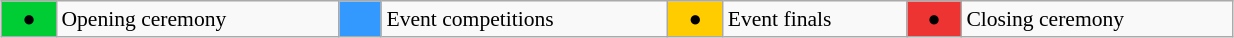<table class="wikitable" style="margin:0.5em auto; font-size:90%; position:relative;" width=65%>
<tr>
<td bgcolor="#00cc33" align=center> ● </td>
<td>Opening ceremony</td>
<td bgcolor="#3399ff" align=center>   </td>
<td>Event competitions</td>
<td bgcolor="#ffcc00" align=center> ● </td>
<td>Event finals</td>
<td bgcolor="#ee3333" align=center> ● </td>
<td>Closing ceremony</td>
</tr>
</table>
